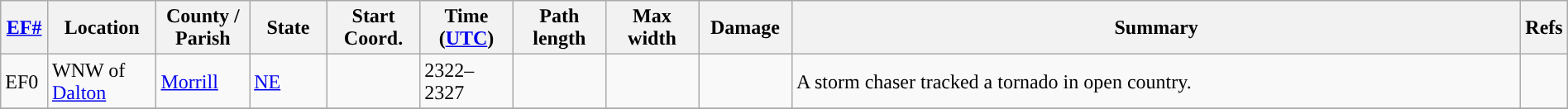<table class="wikitable sortable" style="width:100%;">
<tr>
<th scope="col" width="3%" align="center"><a href='#'>EF#</a></th>
<th scope="col" width="7%" align="center" class="unsortable">Location</th>
<th scope="col" width="6%" align="center" class="unsortable">County / Parish</th>
<th scope="col" width="5%" align="center">State</th>
<th scope="col" width="6%" align="center">Start Coord.</th>
<th scope="col" width="6%" align="center">Time (<a href='#'>UTC</a>)</th>
<th scope="col" width="6%" align="center">Path length</th>
<th scope="col" width="6%" align="center">Max width</th>
<th scope="col" width="6%" align="center">Damage</th>
<th scope="col" width="48%" class="unsortable" align="center">Summary</th>
<th scope="col" width="48%" class="unsortable" align="center">Refs</th>
</tr>
<tr>
<td>EF0</td>
<td>WNW of <a href='#'>Dalton</a></td>
<td><a href='#'>Morrill</a></td>
<td><a href='#'>NE</a></td>
<td></td>
<td>2322–2327</td>
<td></td>
<td></td>
<td></td>
<td>A storm chaser tracked a tornado in open country.</td>
<td></td>
</tr>
<tr>
</tr>
</table>
